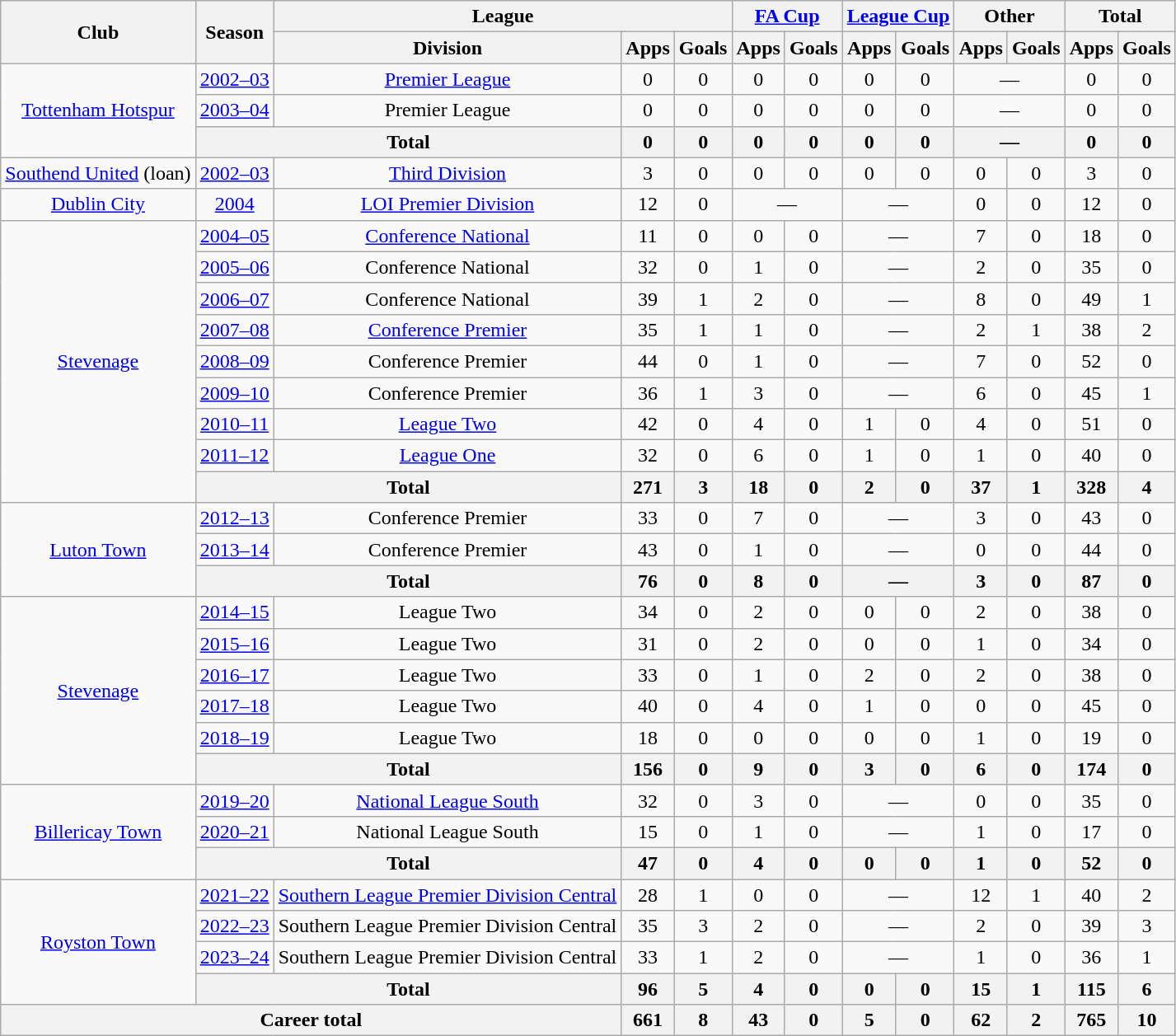<table class="wikitable" style="text-align:center">
<tr>
<th rowspan="2">Club</th>
<th rowspan="2">Season</th>
<th colspan="3">League</th>
<th colspan="2"><a href='#'>FA Cup</a></th>
<th colspan="2"><a href='#'>League Cup</a></th>
<th colspan="2">Other</th>
<th colspan="2">Total</th>
</tr>
<tr>
<th>Division</th>
<th>Apps</th>
<th>Goals</th>
<th>Apps</th>
<th>Goals</th>
<th>Apps</th>
<th>Goals</th>
<th>Apps</th>
<th>Goals</th>
<th>Apps</th>
<th>Goals</th>
</tr>
<tr>
<td rowspan="3"><a href='#'>Tottenham Hotspur</a></td>
<td><a href='#'>2002–03</a></td>
<td><a href='#'>Premier League</a></td>
<td>0</td>
<td>0</td>
<td>0</td>
<td>0</td>
<td>0</td>
<td>0</td>
<td colspan="2">—</td>
<td>0</td>
<td>0</td>
</tr>
<tr>
<td><a href='#'>2003–04</a></td>
<td>Premier League</td>
<td>0</td>
<td>0</td>
<td>0</td>
<td>0</td>
<td>0</td>
<td>0</td>
<td colspan="2">—</td>
<td>0</td>
<td>0</td>
</tr>
<tr>
<th colspan="2">Total</th>
<th>0</th>
<th>0</th>
<th>0</th>
<th>0</th>
<th>0</th>
<th>0</th>
<th colspan="2">—</th>
<th>0</th>
<th>0</th>
</tr>
<tr>
<td><a href='#'>Southend United</a> (loan)</td>
<td><a href='#'>2002–03</a></td>
<td><a href='#'>Third Division</a></td>
<td>3</td>
<td>0</td>
<td>0</td>
<td>0</td>
<td>0</td>
<td>0</td>
<td>0</td>
<td>0</td>
<td>3</td>
<td>0</td>
</tr>
<tr>
<td><a href='#'>Dublin City</a></td>
<td><a href='#'>2004</a></td>
<td><a href='#'>LOI Premier Division</a></td>
<td>12</td>
<td>0</td>
<td colspan="2">—</td>
<td colspan="2">—</td>
<td>0</td>
<td>0</td>
<td>12</td>
<td>0</td>
</tr>
<tr>
<td rowspan="9"><a href='#'>Stevenage</a></td>
<td><a href='#'>2004–05</a></td>
<td><a href='#'>Conference National</a></td>
<td>11</td>
<td>0</td>
<td>0</td>
<td>0</td>
<td colspan="2">—</td>
<td>7</td>
<td>0</td>
<td>18</td>
<td>0</td>
</tr>
<tr>
<td><a href='#'>2005–06</a></td>
<td>Conference National</td>
<td>32</td>
<td>0</td>
<td>1</td>
<td>0</td>
<td colspan="2">—</td>
<td>2</td>
<td>0</td>
<td>35</td>
<td>0</td>
</tr>
<tr>
<td><a href='#'>2006–07</a></td>
<td>Conference National</td>
<td>39</td>
<td>1</td>
<td>2</td>
<td>0</td>
<td colspan="2">—</td>
<td>8</td>
<td>0</td>
<td>49</td>
<td>1</td>
</tr>
<tr>
<td><a href='#'>2007–08</a></td>
<td><a href='#'>Conference Premier</a></td>
<td>35</td>
<td>1</td>
<td>1</td>
<td>0</td>
<td colspan="2">—</td>
<td>2</td>
<td>1</td>
<td>38</td>
<td>2</td>
</tr>
<tr>
<td><a href='#'>2008–09</a></td>
<td>Conference Premier</td>
<td>44</td>
<td>0</td>
<td>1</td>
<td>0</td>
<td colspan="2">—</td>
<td>7</td>
<td>0</td>
<td>52</td>
<td>0</td>
</tr>
<tr>
<td><a href='#'>2009–10</a></td>
<td>Conference Premier</td>
<td>36</td>
<td>1</td>
<td>3</td>
<td>0</td>
<td colspan="2">—</td>
<td>6</td>
<td>0</td>
<td>45</td>
<td>1</td>
</tr>
<tr>
<td><a href='#'>2010–11</a></td>
<td><a href='#'>League Two</a></td>
<td>42</td>
<td>0</td>
<td>4</td>
<td>0</td>
<td>1</td>
<td>0</td>
<td>4</td>
<td>0</td>
<td>51</td>
<td>0</td>
</tr>
<tr>
<td><a href='#'>2011–12</a></td>
<td><a href='#'>League One</a></td>
<td>32</td>
<td>0</td>
<td>6</td>
<td>0</td>
<td>1</td>
<td>0</td>
<td>1</td>
<td>0</td>
<td>40</td>
<td>0</td>
</tr>
<tr>
<th colspan="2">Total</th>
<th>271</th>
<th>3</th>
<th>18</th>
<th>0</th>
<th>2</th>
<th>0</th>
<th>37</th>
<th>1</th>
<th>328</th>
<th>4</th>
</tr>
<tr>
<td rowspan="3"><a href='#'>Luton Town</a></td>
<td><a href='#'>2012–13</a></td>
<td>Conference Premier</td>
<td>33</td>
<td>0</td>
<td>7</td>
<td>0</td>
<td colspan="2">—</td>
<td>3</td>
<td>0</td>
<td>43</td>
<td>0</td>
</tr>
<tr>
<td><a href='#'>2013–14</a></td>
<td>Conference Premier</td>
<td>43</td>
<td>0</td>
<td>1</td>
<td>0</td>
<td colspan="2">—</td>
<td>0</td>
<td>0</td>
<td>44</td>
<td>0</td>
</tr>
<tr>
<th colspan="2">Total</th>
<th>76</th>
<th>0</th>
<th>8</th>
<th>0</th>
<th colspan="2">—</th>
<th>3</th>
<th>0</th>
<th>87</th>
<th>0</th>
</tr>
<tr>
<td rowspan="6"><a href='#'>Stevenage</a></td>
<td><a href='#'>2014–15</a></td>
<td>League Two</td>
<td>34</td>
<td>0</td>
<td>2</td>
<td>0</td>
<td>0</td>
<td>0</td>
<td>2</td>
<td>0</td>
<td>38</td>
<td>0</td>
</tr>
<tr>
<td><a href='#'>2015–16</a></td>
<td>League Two</td>
<td>31</td>
<td>0</td>
<td>2</td>
<td>0</td>
<td>0</td>
<td>0</td>
<td>1</td>
<td>0</td>
<td>34</td>
<td>0</td>
</tr>
<tr>
<td><a href='#'>2016–17</a></td>
<td>League Two</td>
<td>33</td>
<td>0</td>
<td>1</td>
<td>0</td>
<td>2</td>
<td>0</td>
<td>2</td>
<td>0</td>
<td>38</td>
<td>0</td>
</tr>
<tr>
<td><a href='#'>2017–18</a></td>
<td>League Two</td>
<td>40</td>
<td>0</td>
<td>4</td>
<td>0</td>
<td>1</td>
<td>0</td>
<td>0</td>
<td>0</td>
<td>45</td>
<td>0</td>
</tr>
<tr>
<td><a href='#'>2018–19</a></td>
<td>League Two</td>
<td>18</td>
<td>0</td>
<td>0</td>
<td>0</td>
<td>0</td>
<td>0</td>
<td>1</td>
<td>0</td>
<td>19</td>
<td>0</td>
</tr>
<tr>
<th colspan="2">Total</th>
<th>156</th>
<th>0</th>
<th>9</th>
<th>0</th>
<th>3</th>
<th>0</th>
<th>6</th>
<th>0</th>
<th>174</th>
<th>0</th>
</tr>
<tr>
<td rowspan="3"><a href='#'>Billericay Town</a></td>
<td><a href='#'>2019–20</a></td>
<td><a href='#'>National League South</a></td>
<td>32</td>
<td>0</td>
<td>3</td>
<td>0</td>
<td colspan="2">—</td>
<td>0</td>
<td>0</td>
<td>35</td>
<td>0</td>
</tr>
<tr>
<td><a href='#'>2020–21</a></td>
<td>National League South</td>
<td>15</td>
<td>0</td>
<td>1</td>
<td>0</td>
<td colspan="2">—</td>
<td>1</td>
<td>0</td>
<td>17</td>
<td>0</td>
</tr>
<tr>
<th colspan="2">Total</th>
<th>47</th>
<th>0</th>
<th>4</th>
<th>0</th>
<th>0</th>
<th>0</th>
<th>1</th>
<th>0</th>
<th>52</th>
<th>0</th>
</tr>
<tr>
<td rowspan="4"><a href='#'>Royston Town</a></td>
<td><a href='#'>2021–22</a></td>
<td><a href='#'>Southern League Premier Division Central</a></td>
<td>28</td>
<td>1</td>
<td>0</td>
<td>0</td>
<td colspan="2">—</td>
<td>12</td>
<td>1</td>
<td>40</td>
<td>2</td>
</tr>
<tr>
<td><a href='#'>2022–23</a></td>
<td>Southern League Premier Division Central</td>
<td>35</td>
<td>3</td>
<td>2</td>
<td>0</td>
<td colspan="2">—</td>
<td>2</td>
<td>0</td>
<td>39</td>
<td>3</td>
</tr>
<tr>
<td><a href='#'>2023–24</a></td>
<td>Southern League Premier Division Central</td>
<td>33</td>
<td>1</td>
<td>2</td>
<td>0</td>
<td colspan="2">—</td>
<td>1</td>
<td>0</td>
<td>36</td>
<td>1</td>
</tr>
<tr>
<th colspan="2">Total</th>
<th>96</th>
<th>5</th>
<th>4</th>
<th>0</th>
<th>0</th>
<th>0</th>
<th>15</th>
<th>1</th>
<th>115</th>
<th>6</th>
</tr>
<tr>
<th colspan="3">Career total</th>
<th>661</th>
<th>8</th>
<th>43</th>
<th>0</th>
<th>5</th>
<th>0</th>
<th>62</th>
<th>2</th>
<th>765</th>
<th>10</th>
</tr>
</table>
